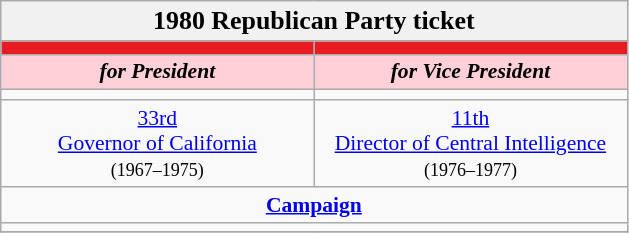<table class="wikitable" style="font-size:90%; text-align:center;">
<tr>
<td colspan="2" style="background:#f1f1f1;"><big><strong>1980 Republican Party ticket</strong></big></td>
</tr>
<tr>
<th style="width:3em; font-size:135%; background:#E81B23; width:200px;"><a href='#'></a></th>
<th style="width:3em; font-size:135%; background:#E81B23; width:200px;"><a href='#'></a></th>
</tr>
<tr style="color:#000; font-size:100%; background:#ffd0d7;">
<td style="width:3em; width:200px;"><strong><em>for President</em></strong></td>
<td style="width:3em; width:200px;"><strong><em>for Vice President</em></strong></td>
</tr>
<tr>
<td></td>
<td></td>
</tr>
<tr>
<td><a href='#'>33rd</a><br><a href='#'>Governor of California</a><br><small>(1967–1975)</small></td>
<td><a href='#'>11th</a><br><a href='#'>Director of Central Intelligence</a><br><small>(1976–1977)</small></td>
</tr>
<tr>
<td colspan=2><a href='#'><strong>Campaign</strong></a></td>
</tr>
<tr>
<td colspan=2></td>
</tr>
<tr>
</tr>
</table>
